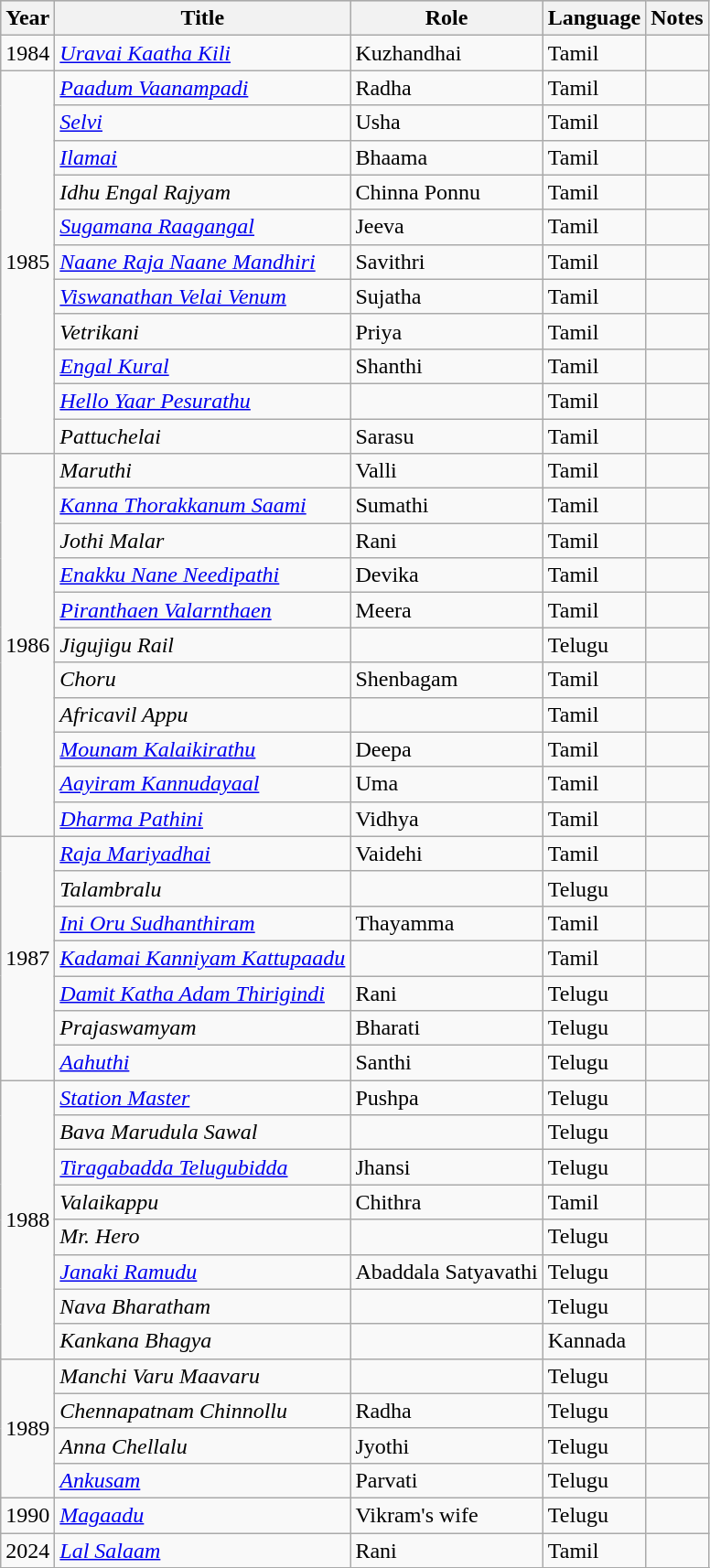<table class="wikitable sortable">
<tr style="background:#ccc; text-align:center;">
<th>Year</th>
<th>Title</th>
<th>Role</th>
<th>Language</th>
<th>Notes</th>
</tr>
<tr>
<td rowspan="1">1984</td>
<td><em><a href='#'>Uravai Kaatha Kili</a></em></td>
<td>Kuzhandhai</td>
<td>Tamil</td>
<td></td>
</tr>
<tr>
<td rowspan="11">1985</td>
<td><em><a href='#'>Paadum Vaanampadi</a></em></td>
<td>Radha</td>
<td>Tamil</td>
<td></td>
</tr>
<tr>
<td><em><a href='#'>Selvi</a></em></td>
<td>Usha</td>
<td>Tamil</td>
<td></td>
</tr>
<tr>
<td><em><a href='#'>Ilamai</a></em></td>
<td>Bhaama</td>
<td>Tamil</td>
<td></td>
</tr>
<tr>
<td><em>Idhu Engal Rajyam</em></td>
<td>Chinna Ponnu</td>
<td>Tamil</td>
<td></td>
</tr>
<tr>
<td><em><a href='#'>Sugamana Raagangal</a></em></td>
<td>Jeeva</td>
<td>Tamil</td>
<td></td>
</tr>
<tr>
<td><em><a href='#'>Naane Raja Naane Mandhiri</a></em></td>
<td>Savithri</td>
<td>Tamil</td>
<td></td>
</tr>
<tr>
<td><em><a href='#'>Viswanathan Velai Venum</a></em></td>
<td>Sujatha</td>
<td>Tamil</td>
<td></td>
</tr>
<tr>
<td><em>Vetrikani</em></td>
<td>Priya</td>
<td>Tamil</td>
<td></td>
</tr>
<tr>
<td><em><a href='#'>Engal Kural</a></em></td>
<td>Shanthi</td>
<td>Tamil</td>
<td></td>
</tr>
<tr>
<td><em><a href='#'>Hello Yaar Pesurathu</a></em></td>
<td></td>
<td>Tamil</td>
<td></td>
</tr>
<tr>
<td><em>Pattuchelai</em></td>
<td>Sarasu</td>
<td>Tamil</td>
<td></td>
</tr>
<tr>
<td rowspan="11">1986</td>
<td><em>Maruthi</em></td>
<td>Valli</td>
<td>Tamil</td>
<td></td>
</tr>
<tr>
<td><em><a href='#'>Kanna Thorakkanum Saami</a></em></td>
<td>Sumathi</td>
<td>Tamil</td>
<td></td>
</tr>
<tr>
<td><em>Jothi Malar</em></td>
<td>Rani</td>
<td>Tamil</td>
<td></td>
</tr>
<tr>
<td><em><a href='#'>Enakku Nane Needipathi</a></em></td>
<td>Devika</td>
<td>Tamil</td>
<td></td>
</tr>
<tr>
<td><em><a href='#'>Piranthaen Valarnthaen</a></em></td>
<td>Meera</td>
<td>Tamil</td>
<td></td>
</tr>
<tr>
<td><em>Jigujigu Rail</em></td>
<td></td>
<td>Telugu</td>
<td></td>
</tr>
<tr>
<td><em>Choru</em></td>
<td>Shenbagam</td>
<td>Tamil</td>
<td></td>
</tr>
<tr>
<td><em>Africavil Appu</em></td>
<td></td>
<td>Tamil</td>
<td></td>
</tr>
<tr>
<td><em><a href='#'>Mounam Kalaikirathu</a></em></td>
<td>Deepa</td>
<td>Tamil</td>
<td></td>
</tr>
<tr>
<td><em><a href='#'>Aayiram Kannudayaal</a></em></td>
<td>Uma</td>
<td>Tamil</td>
<td></td>
</tr>
<tr>
<td><em><a href='#'>Dharma Pathini</a></em></td>
<td>Vidhya</td>
<td>Tamil</td>
<td></td>
</tr>
<tr>
<td rowspan="7">1987</td>
<td><em><a href='#'>Raja Mariyadhai</a></em></td>
<td>Vaidehi</td>
<td>Tamil</td>
<td></td>
</tr>
<tr>
<td><em>Talambralu</em></td>
<td></td>
<td>Telugu</td>
<td></td>
</tr>
<tr>
<td><em><a href='#'>Ini Oru Sudhanthiram</a></em></td>
<td>Thayamma</td>
<td>Tamil</td>
<td></td>
</tr>
<tr>
<td><em><a href='#'>Kadamai Kanniyam Kattupaadu</a></em></td>
<td></td>
<td>Tamil</td>
<td></td>
</tr>
<tr>
<td><em><a href='#'>Damit Katha Adam Thirigindi</a></em></td>
<td>Rani</td>
<td>Telugu</td>
<td></td>
</tr>
<tr>
<td><em>Prajaswamyam</em></td>
<td>Bharati</td>
<td>Telugu</td>
<td></td>
</tr>
<tr>
<td><em><a href='#'>Aahuthi</a></em></td>
<td>Santhi</td>
<td>Telugu</td>
<td></td>
</tr>
<tr>
<td rowspan="8">1988</td>
<td><em><a href='#'>Station Master</a></em></td>
<td>Pushpa</td>
<td>Telugu</td>
<td></td>
</tr>
<tr>
<td><em>Bava Marudula Sawal</em></td>
<td></td>
<td>Telugu</td>
<td></td>
</tr>
<tr>
<td><em><a href='#'>Tiragabadda Telugubidda</a></em></td>
<td>Jhansi</td>
<td>Telugu</td>
<td></td>
</tr>
<tr>
<td><em>Valaikappu</em></td>
<td>Chithra</td>
<td>Tamil</td>
<td></td>
</tr>
<tr>
<td><em>Mr. Hero</em></td>
<td></td>
<td>Telugu</td>
<td></td>
</tr>
<tr>
<td><em><a href='#'>Janaki Ramudu</a></em></td>
<td>Abaddala Satyavathi</td>
<td>Telugu</td>
<td></td>
</tr>
<tr>
<td><em>Nava Bharatham</em></td>
<td></td>
<td>Telugu</td>
<td></td>
</tr>
<tr>
<td><em>Kankana Bhagya</em></td>
<td></td>
<td>Kannada</td>
<td></td>
</tr>
<tr>
<td rowspan="4">1989</td>
<td><em>Manchi Varu Maavaru</em></td>
<td></td>
<td>Telugu</td>
<td></td>
</tr>
<tr>
<td><em>Chennapatnam Chinnollu</em></td>
<td>Radha</td>
<td>Telugu</td>
<td></td>
</tr>
<tr>
<td><em>Anna Chellalu</em></td>
<td>Jyothi</td>
<td>Telugu</td>
<td></td>
</tr>
<tr>
<td><em><a href='#'>Ankusam</a></em></td>
<td>Parvati</td>
<td>Telugu</td>
<td></td>
</tr>
<tr>
<td rowspan="1">1990</td>
<td><em><a href='#'>Magaadu</a></em></td>
<td>Vikram's wife</td>
<td>Telugu</td>
<td></td>
</tr>
<tr>
<td rowspan="1">2024</td>
<td><em><a href='#'>Lal Salaam</a></em></td>
<td>Rani</td>
<td>Tamil</td>
<td></td>
</tr>
<tr>
</tr>
</table>
